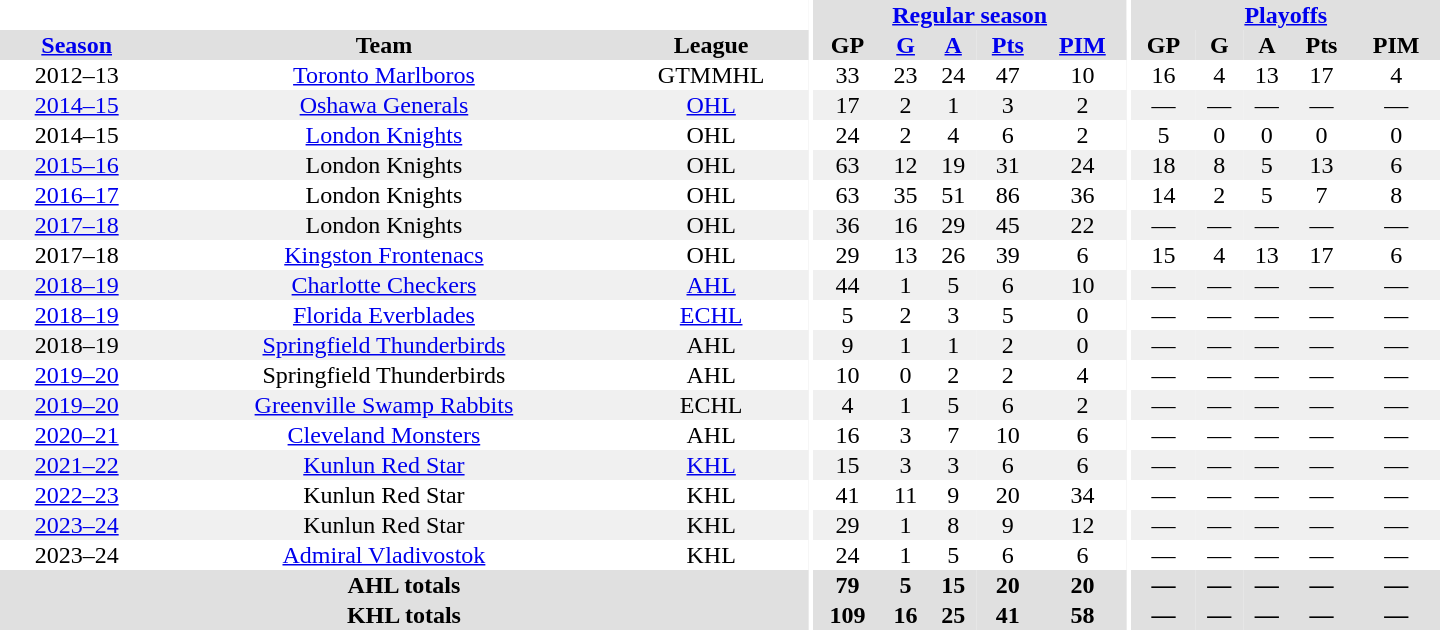<table border="0" cellpadding="1" cellspacing="0" style="text-align:center; width:60em">
<tr bgcolor="#e0e0e0">
<th colspan="3" bgcolor="#ffffff"></th>
<th rowspan="100" bgcolor="#ffffff"></th>
<th colspan="5"><a href='#'>Regular season</a></th>
<th rowspan="100" bgcolor="#ffffff"></th>
<th colspan="5"><a href='#'>Playoffs</a></th>
</tr>
<tr bgcolor="#e0e0e0">
<th><a href='#'>Season</a></th>
<th>Team</th>
<th>League</th>
<th>GP</th>
<th><a href='#'>G</a></th>
<th><a href='#'>A</a></th>
<th><a href='#'>Pts</a></th>
<th><a href='#'>PIM</a></th>
<th>GP</th>
<th>G</th>
<th>A</th>
<th>Pts</th>
<th>PIM</th>
</tr>
<tr>
<td>2012–13</td>
<td><a href='#'>Toronto Marlboros</a></td>
<td>GTMMHL</td>
<td>33</td>
<td>23</td>
<td>24</td>
<td>47</td>
<td>10</td>
<td>16</td>
<td>4</td>
<td>13</td>
<td>17</td>
<td>4</td>
</tr>
<tr bgcolor="#f0f0f0">
<td><a href='#'>2014–15</a></td>
<td><a href='#'>Oshawa Generals</a></td>
<td><a href='#'>OHL</a></td>
<td>17</td>
<td>2</td>
<td>1</td>
<td>3</td>
<td>2</td>
<td>—</td>
<td>—</td>
<td>—</td>
<td>—</td>
<td>—</td>
</tr>
<tr>
<td>2014–15</td>
<td><a href='#'>London Knights</a></td>
<td>OHL</td>
<td>24</td>
<td>2</td>
<td>4</td>
<td>6</td>
<td>2</td>
<td>5</td>
<td>0</td>
<td>0</td>
<td>0</td>
<td>0</td>
</tr>
<tr bgcolor="#f0f0f0">
<td><a href='#'>2015–16</a></td>
<td>London Knights</td>
<td>OHL</td>
<td>63</td>
<td>12</td>
<td>19</td>
<td>31</td>
<td>24</td>
<td>18</td>
<td>8</td>
<td>5</td>
<td>13</td>
<td>6</td>
</tr>
<tr>
<td><a href='#'>2016–17</a></td>
<td>London Knights</td>
<td>OHL</td>
<td>63</td>
<td>35</td>
<td>51</td>
<td>86</td>
<td>36</td>
<td>14</td>
<td>2</td>
<td>5</td>
<td>7</td>
<td>8</td>
</tr>
<tr bgcolor="#f0f0f0">
<td><a href='#'>2017–18</a></td>
<td>London Knights</td>
<td>OHL</td>
<td>36</td>
<td>16</td>
<td>29</td>
<td>45</td>
<td>22</td>
<td>—</td>
<td>—</td>
<td>—</td>
<td>—</td>
<td>—</td>
</tr>
<tr>
<td>2017–18</td>
<td><a href='#'>Kingston Frontenacs</a></td>
<td>OHL</td>
<td>29</td>
<td>13</td>
<td>26</td>
<td>39</td>
<td>6</td>
<td>15</td>
<td>4</td>
<td>13</td>
<td>17</td>
<td>6</td>
</tr>
<tr bgcolor="#f0f0f0">
<td><a href='#'>2018–19</a></td>
<td><a href='#'>Charlotte Checkers</a></td>
<td><a href='#'>AHL</a></td>
<td>44</td>
<td>1</td>
<td>5</td>
<td>6</td>
<td>10</td>
<td>—</td>
<td>—</td>
<td>—</td>
<td>—</td>
<td>—</td>
</tr>
<tr>
<td><a href='#'>2018–19</a></td>
<td><a href='#'>Florida Everblades</a></td>
<td><a href='#'>ECHL</a></td>
<td>5</td>
<td>2</td>
<td>3</td>
<td>5</td>
<td>0</td>
<td>—</td>
<td>—</td>
<td>—</td>
<td>—</td>
<td>—</td>
</tr>
<tr bgcolor="#f0f0f0">
<td>2018–19</td>
<td><a href='#'>Springfield Thunderbirds</a></td>
<td>AHL</td>
<td>9</td>
<td>1</td>
<td>1</td>
<td>2</td>
<td>0</td>
<td>—</td>
<td>—</td>
<td>—</td>
<td>—</td>
<td>—</td>
</tr>
<tr>
<td><a href='#'>2019–20</a></td>
<td>Springfield Thunderbirds</td>
<td>AHL</td>
<td>10</td>
<td>0</td>
<td>2</td>
<td>2</td>
<td>4</td>
<td>—</td>
<td>—</td>
<td>—</td>
<td>—</td>
<td>—</td>
</tr>
<tr bgcolor="#f0f0f0">
<td><a href='#'>2019–20</a></td>
<td><a href='#'>Greenville Swamp Rabbits</a></td>
<td>ECHL</td>
<td>4</td>
<td>1</td>
<td>5</td>
<td>6</td>
<td>2</td>
<td>—</td>
<td>—</td>
<td>—</td>
<td>—</td>
<td>—</td>
</tr>
<tr>
<td><a href='#'>2020–21</a></td>
<td><a href='#'>Cleveland Monsters</a></td>
<td>AHL</td>
<td>16</td>
<td>3</td>
<td>7</td>
<td>10</td>
<td>6</td>
<td>—</td>
<td>—</td>
<td>—</td>
<td>—</td>
<td>—</td>
</tr>
<tr bgcolor="#f0f0f0">
<td><a href='#'>2021–22</a></td>
<td><a href='#'>Kunlun Red Star</a></td>
<td><a href='#'>KHL</a></td>
<td>15</td>
<td>3</td>
<td>3</td>
<td>6</td>
<td>6</td>
<td>—</td>
<td>—</td>
<td>—</td>
<td>—</td>
<td>—</td>
</tr>
<tr>
<td><a href='#'>2022–23</a></td>
<td>Kunlun Red Star</td>
<td>KHL</td>
<td>41</td>
<td>11</td>
<td>9</td>
<td>20</td>
<td>34</td>
<td>—</td>
<td>—</td>
<td>—</td>
<td>—</td>
<td>—</td>
</tr>
<tr bgcolor="#f0f0f0">
<td><a href='#'>2023–24</a></td>
<td>Kunlun Red Star</td>
<td>KHL</td>
<td>29</td>
<td>1</td>
<td>8</td>
<td>9</td>
<td>12</td>
<td>—</td>
<td>—</td>
<td>—</td>
<td>—</td>
<td>—</td>
</tr>
<tr>
<td>2023–24</td>
<td><a href='#'>Admiral Vladivostok</a></td>
<td>KHL</td>
<td>24</td>
<td>1</td>
<td>5</td>
<td>6</td>
<td>6</td>
<td>—</td>
<td>—</td>
<td>—</td>
<td>—</td>
<td>—</td>
</tr>
<tr bgcolor="#e0e0e0">
<th colspan="3">AHL totals</th>
<th>79</th>
<th>5</th>
<th>15</th>
<th>20</th>
<th>20</th>
<th>—</th>
<th>—</th>
<th>—</th>
<th>—</th>
<th>—</th>
</tr>
<tr bgcolor="#e0e0e0">
<th colspan="3">KHL totals</th>
<th>109</th>
<th>16</th>
<th>25</th>
<th>41</th>
<th>58</th>
<th>—</th>
<th>—</th>
<th>—</th>
<th>—</th>
<th>—</th>
</tr>
</table>
